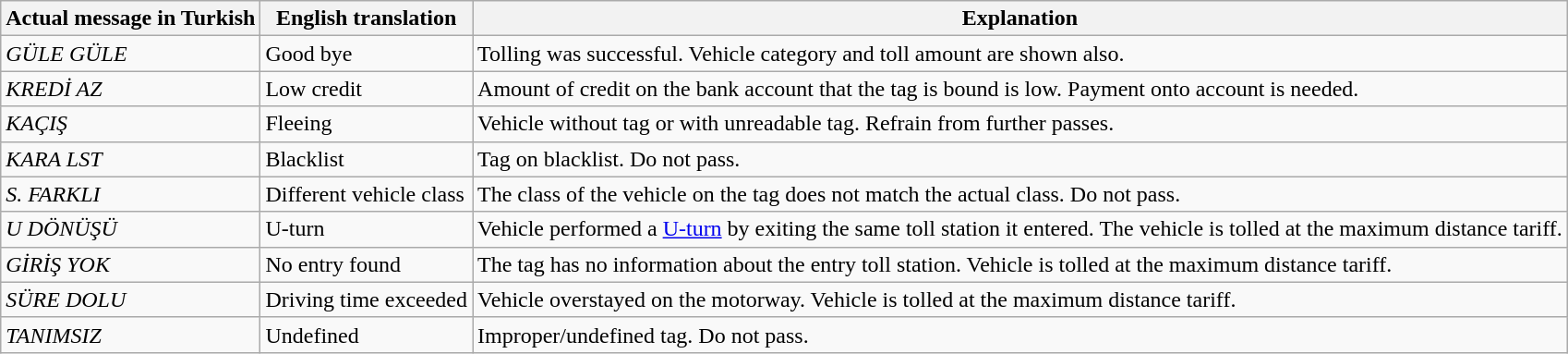<table class="wikitable">
<tr>
<th>Actual message in Turkish</th>
<th>English translation</th>
<th>Explanation</th>
</tr>
<tr>
<td><em>GÜLE GÜLE</em></td>
<td>Good bye</td>
<td>Tolling was successful. Vehicle category and toll amount are shown also.</td>
</tr>
<tr>
<td><em>KREDİ AZ</em></td>
<td>Low credit</td>
<td>Amount of credit on the bank account that the tag is bound is low. Payment onto account is needed.</td>
</tr>
<tr>
<td><em>KAÇIŞ</em></td>
<td>Fleeing</td>
<td>Vehicle without tag or with unreadable tag. Refrain from further passes.</td>
</tr>
<tr>
<td><em>KARA LST</em></td>
<td>Blacklist</td>
<td>Tag on blacklist. Do not pass.</td>
</tr>
<tr>
<td><em>S. FARKLI</em></td>
<td>Different vehicle class</td>
<td>The class of the vehicle on the tag does not match the actual class. Do not pass.</td>
</tr>
<tr>
<td><em>U DÖNÜŞÜ</em></td>
<td>U-turn</td>
<td>Vehicle performed a <a href='#'>U-turn</a> by exiting the same toll station it entered. The vehicle is tolled at the maximum distance tariff.</td>
</tr>
<tr>
<td><em>GİRİŞ YOK</em></td>
<td>No entry found</td>
<td>The tag has no information about the entry toll station. Vehicle is tolled at the maximum distance tariff.</td>
</tr>
<tr>
<td><em>SÜRE DOLU</em></td>
<td>Driving time exceeded</td>
<td>Vehicle overstayed on the motorway. Vehicle is tolled at the  maximum distance tariff.</td>
</tr>
<tr>
<td><em>TANIMSIZ</em></td>
<td>Undefined</td>
<td>Improper/undefined tag. Do not pass.</td>
</tr>
</table>
